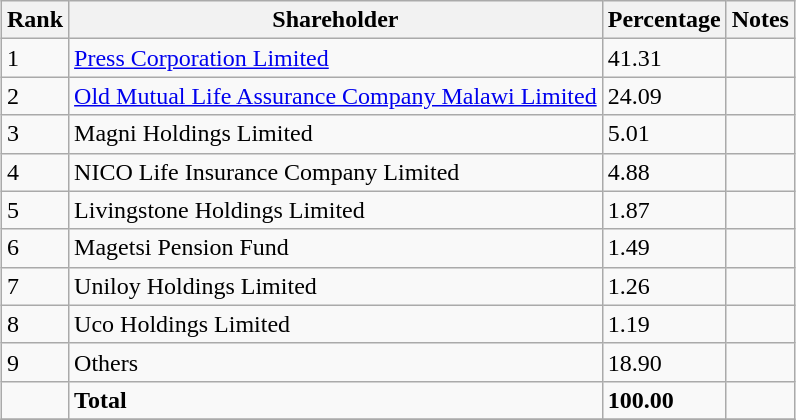<table class="wikitable sortable" style="margin: 0.5em auto">
<tr>
<th>Rank</th>
<th>Shareholder</th>
<th>Percentage</th>
<th>Notes</th>
</tr>
<tr>
<td>1</td>
<td><a href='#'>Press Corporation Limited</a></td>
<td>41.31</td>
<td></td>
</tr>
<tr>
<td>2</td>
<td><a href='#'>Old Mutual Life Assurance Company Malawi Limited</a></td>
<td>24.09</td>
<td></td>
</tr>
<tr>
<td>3</td>
<td>Magni Holdings Limited</td>
<td>5.01</td>
<td></td>
</tr>
<tr>
<td>4</td>
<td>NICO Life Insurance Company Limited</td>
<td>4.88</td>
<td></td>
</tr>
<tr>
<td>5</td>
<td>Livingstone Holdings Limited</td>
<td>1.87</td>
<td></td>
</tr>
<tr>
<td>6</td>
<td>Magetsi Pension Fund</td>
<td>1.49</td>
<td></td>
</tr>
<tr>
<td>7</td>
<td>Uniloy Holdings Limited</td>
<td>1.26</td>
<td></td>
</tr>
<tr>
<td>8</td>
<td>Uco Holdings Limited</td>
<td>1.19</td>
<td></td>
</tr>
<tr>
<td>9</td>
<td>Others</td>
<td>18.90</td>
<td></td>
</tr>
<tr>
<td></td>
<td><strong>Total</strong></td>
<td><strong>100.00</strong></td>
<td></td>
</tr>
<tr>
</tr>
</table>
